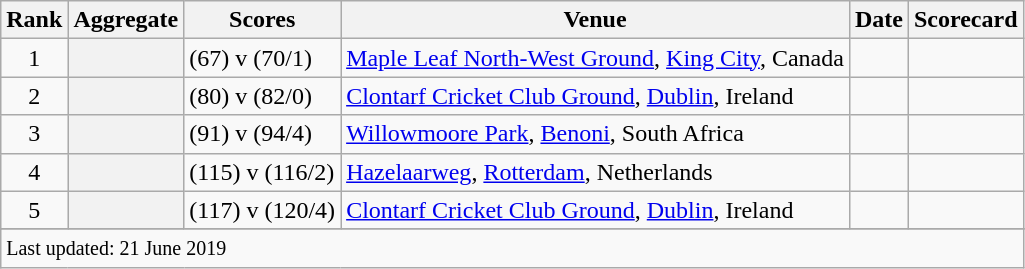<table class="wikitable plainrowheaders sortable">
<tr>
<th scope=col>Rank</th>
<th scope=col>Aggregate</th>
<th scope=col>Scores</th>
<th scope=col>Venue</th>
<th scope=col>Date</th>
<th scope=col>Scorecard</th>
</tr>
<tr>
<td align=center>1</td>
<th scope=row style=text-align:center;></th>
<td> (67) v  (70/1)</td>
<td><a href='#'>Maple Leaf North-West Ground</a>, <a href='#'>King City</a>, Canada</td>
<td></td>
<td></td>
</tr>
<tr>
<td align=center>2</td>
<th scope=row style=text-align:center;></th>
<td> (80) v  (82/0)</td>
<td><a href='#'>Clontarf Cricket Club Ground</a>, <a href='#'>Dublin</a>, Ireland</td>
<td></td>
<td></td>
</tr>
<tr>
<td align=center>3</td>
<th scope=row style=text-align:center;></th>
<td> (91) v  (94/4)</td>
<td><a href='#'>Willowmoore Park</a>, <a href='#'>Benoni</a>, South Africa</td>
<td></td>
<td></td>
</tr>
<tr>
<td align=center>4</td>
<th scope=row style=text-align:center;></th>
<td> (115) v  (116/2)</td>
<td><a href='#'>Hazelaarweg</a>, <a href='#'>Rotterdam</a>, Netherlands</td>
<td></td>
<td></td>
</tr>
<tr>
<td align=center>5</td>
<th scope=row style=text-align:center;></th>
<td> (117) v  (120/4)</td>
<td><a href='#'>Clontarf Cricket Club Ground</a>, <a href='#'>Dublin</a>, Ireland</td>
<td></td>
<td></td>
</tr>
<tr>
</tr>
<tr class=sortbottom>
<td colspan=6><small>Last updated: 21 June 2019</small></td>
</tr>
</table>
